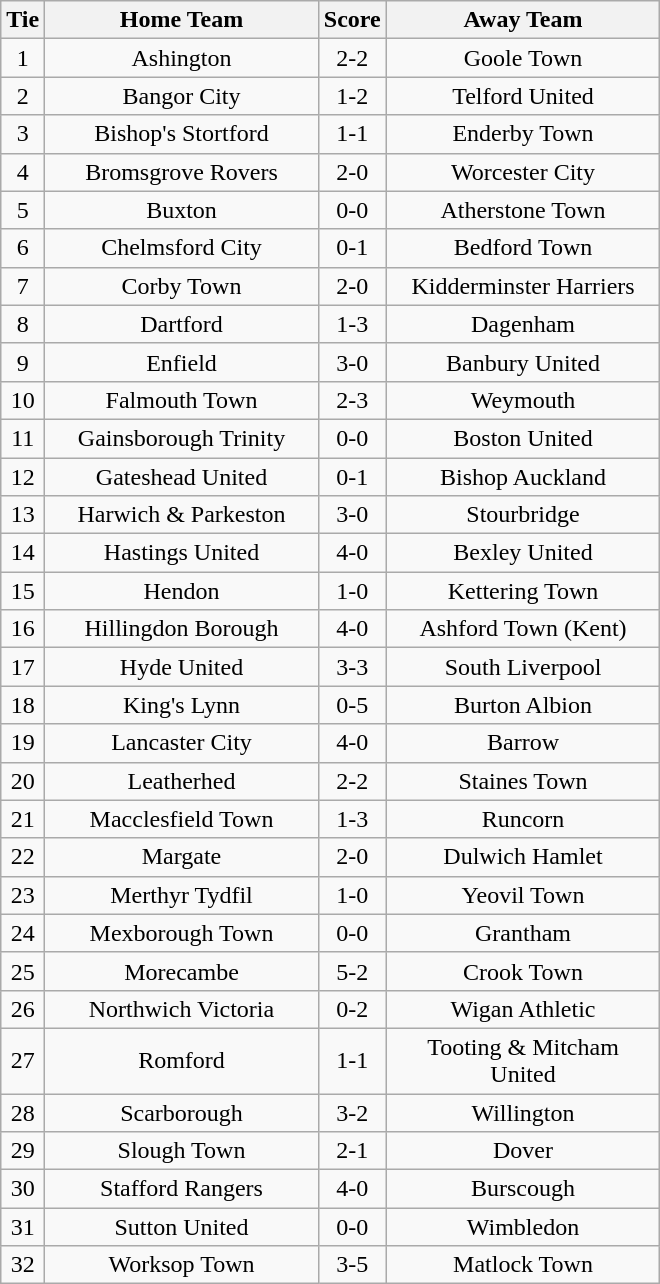<table class="wikitable" style="text-align:center;">
<tr>
<th width=20>Tie</th>
<th width=175>Home Team</th>
<th width=20>Score</th>
<th width=175>Away Team</th>
</tr>
<tr>
<td>1</td>
<td>Ashington</td>
<td>2-2</td>
<td>Goole Town</td>
</tr>
<tr>
<td>2</td>
<td>Bangor City</td>
<td>1-2</td>
<td>Telford United</td>
</tr>
<tr>
<td>3</td>
<td>Bishop's Stortford</td>
<td>1-1</td>
<td>Enderby Town</td>
</tr>
<tr>
<td>4</td>
<td>Bromsgrove Rovers</td>
<td>2-0</td>
<td>Worcester City</td>
</tr>
<tr>
<td>5</td>
<td>Buxton</td>
<td>0-0</td>
<td>Atherstone Town</td>
</tr>
<tr>
<td>6</td>
<td>Chelmsford City</td>
<td>0-1</td>
<td>Bedford Town</td>
</tr>
<tr>
<td>7</td>
<td>Corby Town</td>
<td>2-0</td>
<td>Kidderminster Harriers</td>
</tr>
<tr>
<td>8</td>
<td>Dartford</td>
<td>1-3</td>
<td>Dagenham</td>
</tr>
<tr>
<td>9</td>
<td>Enfield</td>
<td>3-0</td>
<td>Banbury United</td>
</tr>
<tr>
<td>10</td>
<td>Falmouth Town</td>
<td>2-3</td>
<td>Weymouth</td>
</tr>
<tr>
<td>11</td>
<td>Gainsborough Trinity</td>
<td>0-0</td>
<td>Boston United</td>
</tr>
<tr>
<td>12</td>
<td>Gateshead United</td>
<td>0-1</td>
<td>Bishop Auckland</td>
</tr>
<tr>
<td>13</td>
<td>Harwich & Parkeston</td>
<td>3-0</td>
<td>Stourbridge</td>
</tr>
<tr>
<td>14</td>
<td>Hastings United</td>
<td>4-0</td>
<td>Bexley United</td>
</tr>
<tr>
<td>15</td>
<td>Hendon</td>
<td>1-0</td>
<td>Kettering Town</td>
</tr>
<tr>
<td>16</td>
<td>Hillingdon Borough</td>
<td>4-0</td>
<td>Ashford Town (Kent)</td>
</tr>
<tr>
<td>17</td>
<td>Hyde United</td>
<td>3-3</td>
<td>South Liverpool</td>
</tr>
<tr>
<td>18</td>
<td>King's Lynn</td>
<td>0-5</td>
<td>Burton Albion</td>
</tr>
<tr>
<td>19</td>
<td>Lancaster City</td>
<td>4-0</td>
<td>Barrow</td>
</tr>
<tr>
<td>20</td>
<td>Leatherhed</td>
<td>2-2</td>
<td>Staines Town</td>
</tr>
<tr>
<td>21</td>
<td>Macclesfield Town</td>
<td>1-3</td>
<td>Runcorn</td>
</tr>
<tr>
<td>22</td>
<td>Margate</td>
<td>2-0</td>
<td>Dulwich Hamlet</td>
</tr>
<tr>
<td>23</td>
<td>Merthyr Tydfil</td>
<td>1-0</td>
<td>Yeovil Town</td>
</tr>
<tr>
<td>24</td>
<td>Mexborough Town</td>
<td>0-0</td>
<td>Grantham</td>
</tr>
<tr>
<td>25</td>
<td>Morecambe</td>
<td>5-2</td>
<td>Crook Town</td>
</tr>
<tr>
<td>26</td>
<td>Northwich Victoria</td>
<td>0-2</td>
<td>Wigan Athletic</td>
</tr>
<tr>
<td>27</td>
<td>Romford</td>
<td>1-1</td>
<td>Tooting & Mitcham United</td>
</tr>
<tr>
<td>28</td>
<td>Scarborough</td>
<td>3-2</td>
<td>Willington</td>
</tr>
<tr>
<td>29</td>
<td>Slough Town</td>
<td>2-1</td>
<td>Dover</td>
</tr>
<tr>
<td>30</td>
<td>Stafford Rangers</td>
<td>4-0</td>
<td>Burscough</td>
</tr>
<tr>
<td>31</td>
<td>Sutton United</td>
<td>0-0</td>
<td>Wimbledon</td>
</tr>
<tr>
<td>32</td>
<td>Worksop Town</td>
<td>3-5</td>
<td>Matlock Town</td>
</tr>
</table>
